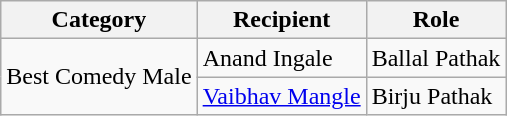<table class="wikitable">
<tr>
<th>Category</th>
<th>Recipient</th>
<th>Role</th>
</tr>
<tr>
<td rowspan="2">Best Comedy Male</td>
<td>Anand Ingale</td>
<td>Ballal Pathak</td>
</tr>
<tr>
<td><a href='#'>Vaibhav Mangle</a></td>
<td>Birju Pathak</td>
</tr>
</table>
